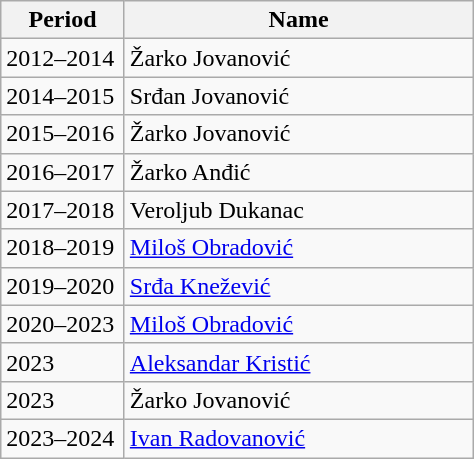<table class="wikitable">
<tr>
<th width="75">Period</th>
<th width="225">Name</th>
</tr>
<tr>
<td>2012–2014</td>
<td> Žarko Jovanović</td>
</tr>
<tr>
<td>2014–2015</td>
<td> Srđan Jovanović</td>
</tr>
<tr>
<td>2015–2016</td>
<td> Žarko Jovanović</td>
</tr>
<tr>
<td>2016–2017</td>
<td> Žarko Anđić</td>
</tr>
<tr>
<td>2017–2018</td>
<td> Veroljub Dukanac</td>
</tr>
<tr>
<td>2018–2019</td>
<td> <a href='#'>Miloš Obradović</a></td>
</tr>
<tr>
<td>2019–2020</td>
<td> <a href='#'>Srđa Knežević</a></td>
</tr>
<tr>
<td>2020–2023</td>
<td> <a href='#'>Miloš Obradović</a></td>
</tr>
<tr>
<td>2023</td>
<td> <a href='#'>Aleksandar Kristić</a></td>
</tr>
<tr>
<td>2023</td>
<td> Žarko Jovanović</td>
</tr>
<tr>
<td>2023–2024</td>
<td> <a href='#'>Ivan Radovanović</a></td>
</tr>
</table>
